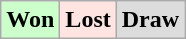<table class="wikitable">
<tr>
<td bgcolor="#ccffcc"><strong>Won</strong></td>
<td bgcolor="FFE4E1"><strong>Lost</strong></td>
<td bgcolor="DCDCDC"><strong>Draw</strong></td>
</tr>
</table>
